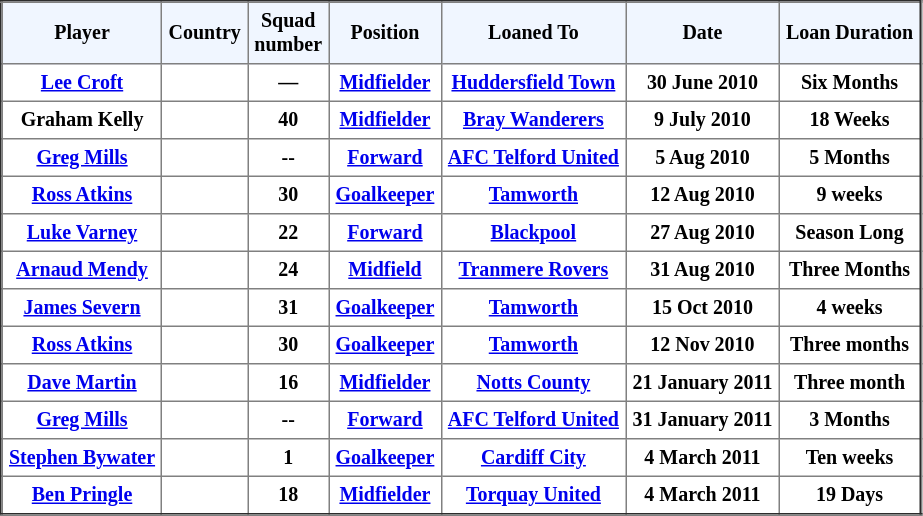<table border="2" cellpadding="4" style="border-collapse:collapse; text-align:center; font-size:smaller;">
<tr style="background:#f0f6ff;">
<th><strong>Player</strong></th>
<th><strong>Country</strong></th>
<th><strong>Squad<br>number</strong></th>
<th><strong>Position</strong></th>
<th><strong>Loaned To</strong></th>
<th><strong>Date</strong></th>
<th><strong>Loan Duration</strong></th>
</tr>
<tr bgcolor="">
<th><a href='#'>Lee Croft</a></th>
<th></th>
<th>—</th>
<th><a href='#'>Midfielder</a></th>
<th><a href='#'>Huddersfield Town</a></th>
<th>30 June 2010</th>
<th>Six Months</th>
</tr>
<tr bgcolor="">
<th>Graham Kelly</th>
<th></th>
<th>40</th>
<th><a href='#'>Midfielder</a></th>
<th><a href='#'>Bray Wanderers</a></th>
<th>9 July 2010</th>
<th>18 Weeks</th>
</tr>
<tr bgcolor="">
<th><a href='#'>Greg Mills</a></th>
<th></th>
<th>--</th>
<th><a href='#'>Forward</a></th>
<th><a href='#'>AFC Telford United</a></th>
<th>5 Aug 2010</th>
<th>5 Months</th>
</tr>
<tr bgcolor="">
<th><a href='#'>Ross Atkins</a></th>
<th></th>
<th>30</th>
<th><a href='#'>Goalkeeper</a></th>
<th><a href='#'>Tamworth</a></th>
<th>12 Aug 2010</th>
<th>9 weeks</th>
</tr>
<tr bgcolor="">
<th><a href='#'>Luke Varney</a></th>
<th></th>
<th>22</th>
<th><a href='#'>Forward</a></th>
<th><a href='#'>Blackpool</a></th>
<th>27 Aug 2010</th>
<th>Season Long</th>
</tr>
<tr bgcolor="">
<th><a href='#'>Arnaud Mendy</a></th>
<th></th>
<th>24</th>
<th><a href='#'>Midfield</a></th>
<th><a href='#'>Tranmere Rovers</a></th>
<th>31 Aug 2010</th>
<th>Three Months</th>
</tr>
<tr bgcolor="">
<th><a href='#'>James Severn</a></th>
<th></th>
<th>31</th>
<th><a href='#'>Goalkeeper</a></th>
<th><a href='#'>Tamworth</a></th>
<th>15 Oct 2010</th>
<th>4 weeks</th>
</tr>
<tr bgcolor="">
<th><a href='#'>Ross Atkins</a></th>
<th></th>
<th>30</th>
<th><a href='#'>Goalkeeper</a></th>
<th><a href='#'>Tamworth</a></th>
<th>12 Nov 2010</th>
<th>Three months</th>
</tr>
<tr bgcolor="">
<th><a href='#'>Dave Martin</a></th>
<th></th>
<th>16</th>
<th><a href='#'>Midfielder</a></th>
<th><a href='#'>Notts County</a></th>
<th>21 January 2011</th>
<th>Three month</th>
</tr>
<tr bgcolor="">
<th><a href='#'>Greg Mills</a></th>
<th></th>
<th>--</th>
<th><a href='#'>Forward</a></th>
<th><a href='#'>AFC Telford United</a></th>
<th>31 January 2011</th>
<th>3 Months</th>
</tr>
<tr bgcolor="">
<th><a href='#'>Stephen Bywater</a></th>
<th></th>
<th>1</th>
<th><a href='#'>Goalkeeper</a></th>
<th><a href='#'>Cardiff City</a></th>
<th>4 March 2011</th>
<th>Ten weeks</th>
</tr>
<tr bgcolor="">
<th><a href='#'>Ben Pringle</a></th>
<th></th>
<th>18</th>
<th><a href='#'>Midfielder</a></th>
<th><a href='#'>Torquay United</a></th>
<th>4 March 2011</th>
<th>19 Days</th>
</tr>
</table>
